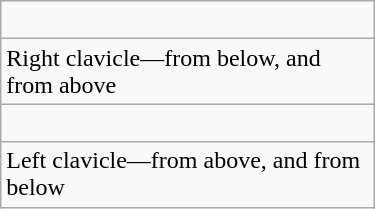<table class="wikitable" align="right" width="250">
<tr>
<td><br></td>
</tr>
<tr>
<td>Right clavicle—from below, and from above</td>
</tr>
<tr>
<td><br></td>
</tr>
<tr>
<td>Left clavicle—from above, and from below</td>
</tr>
</table>
